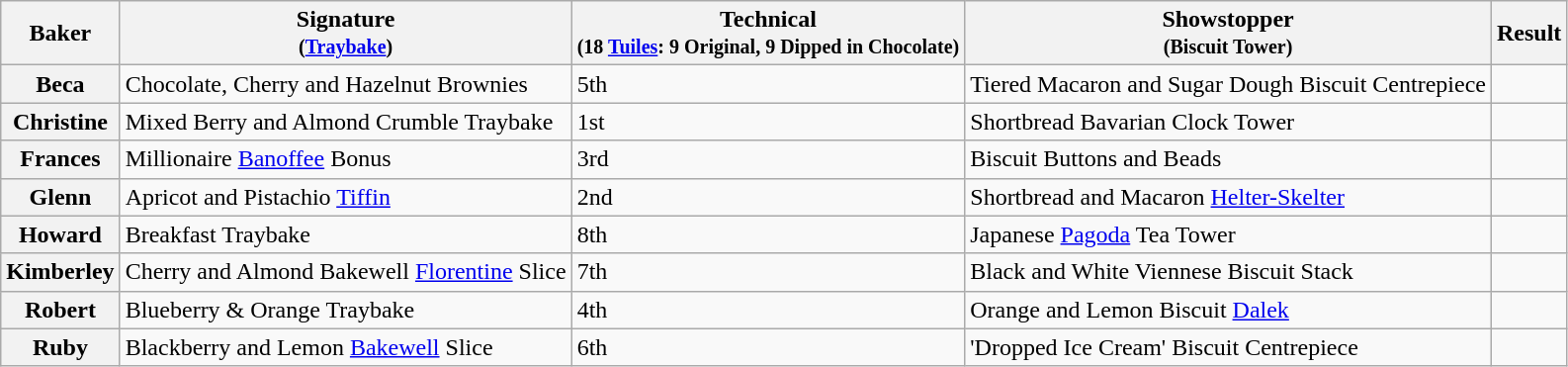<table class="wikitable sortable col3center sticky-header">
<tr>
<th scope="col">Baker</th>
<th scope="col" class="unsortable">Signature<br><small>(<a href='#'>Traybake</a>)</small></th>
<th scope="col">Technical<br><small>(18 <a href='#'>Tuiles</a>: 9 Original, 9 Dipped in Chocolate)</small></th>
<th scope="col" class="unsortable">Showstopper<br><small>(Biscuit Tower)</small></th>
<th scope="col">Result</th>
</tr>
<tr>
<th scope="row">Beca</th>
<td>Chocolate, Cherry and Hazelnut Brownies</td>
<td>5th</td>
<td>Tiered Macaron and Sugar Dough Biscuit Centrepiece</td>
<td></td>
</tr>
<tr>
<th scope="row">Christine</th>
<td>Mixed Berry and Almond Crumble Traybake</td>
<td>1st</td>
<td>Shortbread Bavarian Clock Tower</td>
<td></td>
</tr>
<tr>
<th scope="row">Frances</th>
<td>Millionaire <a href='#'>Banoffee</a> Bonus</td>
<td>3rd</td>
<td>Biscuit Buttons and Beads</td>
<td></td>
</tr>
<tr>
<th scope="row">Glenn</th>
<td>Apricot and Pistachio <a href='#'>Tiffin</a></td>
<td>2nd</td>
<td>Shortbread and Macaron <a href='#'>Helter-Skelter</a></td>
<td></td>
</tr>
<tr>
<th scope="row">Howard</th>
<td>Breakfast Traybake</td>
<td>8th</td>
<td>Japanese <a href='#'>Pagoda</a> Tea Tower</td>
<td></td>
</tr>
<tr>
<th scope="row">Kimberley</th>
<td>Cherry and Almond Bakewell <a href='#'>Florentine</a> Slice</td>
<td>7th</td>
<td>Black and White Viennese Biscuit Stack</td>
<td></td>
</tr>
<tr>
<th scope="row">Robert</th>
<td>Blueberry & Orange Traybake</td>
<td>4th</td>
<td>Orange and Lemon Biscuit <a href='#'>Dalek</a></td>
<td></td>
</tr>
<tr>
<th scope="row">Ruby</th>
<td>Blackberry and Lemon <a href='#'>Bakewell</a> Slice</td>
<td>6th</td>
<td>'Dropped Ice Cream' Biscuit Centrepiece</td>
<td></td>
</tr>
</table>
